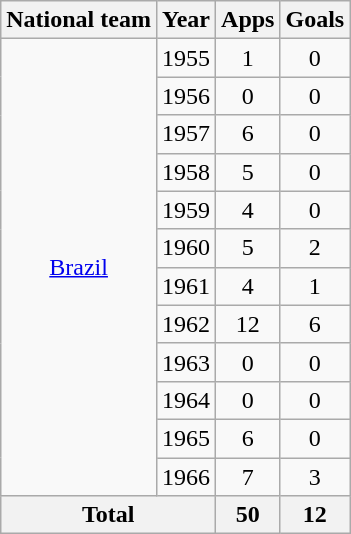<table class="wikitable" style="text-align:center">
<tr>
<th>National team</th>
<th>Year</th>
<th>Apps</th>
<th>Goals</th>
</tr>
<tr>
<td rowspan="12"><a href='#'>Brazil</a></td>
<td>1955</td>
<td>1</td>
<td>0</td>
</tr>
<tr>
<td>1956</td>
<td>0</td>
<td>0</td>
</tr>
<tr>
<td>1957</td>
<td>6</td>
<td>0</td>
</tr>
<tr>
<td>1958</td>
<td>5</td>
<td>0</td>
</tr>
<tr>
<td>1959</td>
<td>4</td>
<td>0</td>
</tr>
<tr>
<td>1960</td>
<td>5</td>
<td>2</td>
</tr>
<tr>
<td>1961</td>
<td>4</td>
<td>1</td>
</tr>
<tr>
<td>1962</td>
<td>12</td>
<td>6</td>
</tr>
<tr>
<td>1963</td>
<td>0</td>
<td>0</td>
</tr>
<tr>
<td>1964</td>
<td>0</td>
<td>0</td>
</tr>
<tr>
<td>1965</td>
<td>6</td>
<td>0</td>
</tr>
<tr>
<td>1966</td>
<td>7</td>
<td>3</td>
</tr>
<tr>
<th colspan="2">Total</th>
<th>50</th>
<th>12</th>
</tr>
</table>
